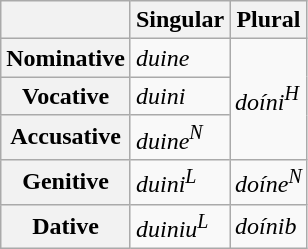<table class="wikitable">
<tr>
<th></th>
<th>Singular</th>
<th>Plural</th>
</tr>
<tr>
<th>Nominative</th>
<td><em>duine</em></td>
<td rowspan="3"><em>doíni<sup>H</sup></em></td>
</tr>
<tr>
<th>Vocative</th>
<td><em>duini</em></td>
</tr>
<tr>
<th>Accusative</th>
<td><em>duine<sup>N</sup></em></td>
</tr>
<tr>
<th>Genitive</th>
<td><em>duini<sup>L</sup></em></td>
<td><em>doíne<sup>N</sup></em></td>
</tr>
<tr>
<th>Dative</th>
<td><em>duiniu<sup>L</sup></em></td>
<td colspan="2"><em>doínib</em></td>
</tr>
</table>
